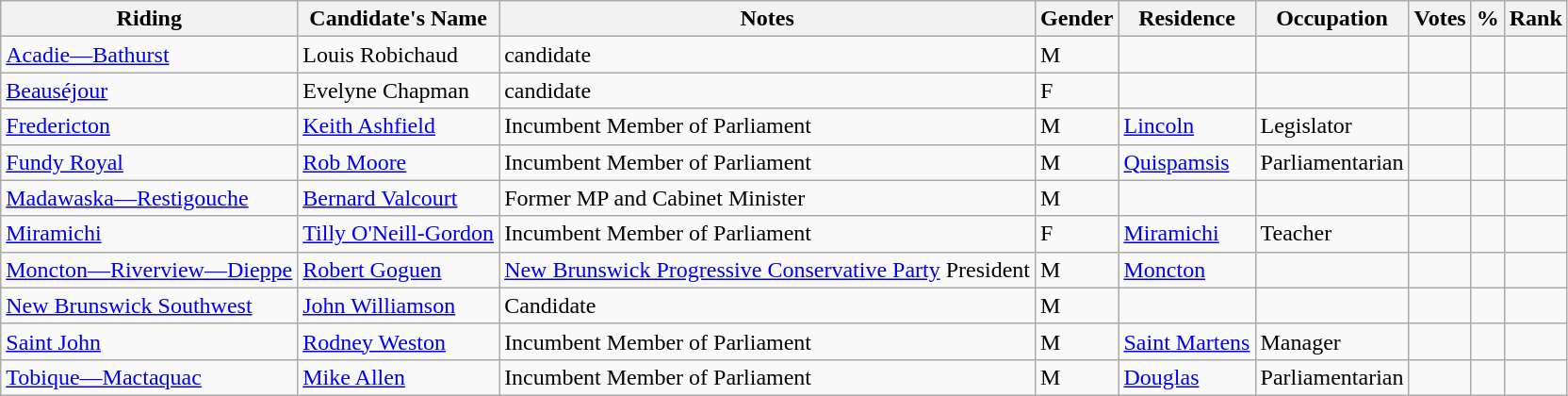<table class="wikitable sortable">
<tr>
<th>Riding<br></th>
<th>Candidate's Name</th>
<th>Notes</th>
<th>Gender</th>
<th>Residence</th>
<th>Occupation</th>
<th>Votes</th>
<th>%</th>
<th>Rank</th>
</tr>
<tr>
<td><a href='#'>Acadie—Bathurst</a></td>
<td>Louis Robichaud</td>
<td>candidate</td>
<td>M</td>
<td></td>
<td></td>
<td></td>
<td></td>
<td></td>
</tr>
<tr>
<td><a href='#'>Beauséjour</a></td>
<td>Evelyne Chapman</td>
<td>candidate</td>
<td>F</td>
<td></td>
<td></td>
<td></td>
<td></td>
<td></td>
</tr>
<tr>
<td><a href='#'>Fredericton</a></td>
<td><a href='#'>Keith Ashfield</a></td>
<td>Incumbent Member of Parliament</td>
<td>M</td>
<td><a href='#'>Lincoln</a></td>
<td>Legislator</td>
<td></td>
<td></td>
<td></td>
</tr>
<tr>
<td><a href='#'>Fundy Royal</a></td>
<td><a href='#'>Rob Moore</a></td>
<td>Incumbent Member of Parliament</td>
<td>M</td>
<td><a href='#'>Quispamsis</a></td>
<td>Parliamentarian</td>
<td></td>
<td></td>
<td></td>
</tr>
<tr>
<td><a href='#'>Madawaska—Restigouche</a></td>
<td><a href='#'>Bernard Valcourt</a></td>
<td>Former MP and Cabinet Minister</td>
<td>M</td>
<td></td>
<td></td>
<td></td>
<td></td>
<td></td>
</tr>
<tr>
<td><a href='#'>Miramichi</a></td>
<td><a href='#'>Tilly O'Neill-Gordon</a></td>
<td>Incumbent Member of Parliament</td>
<td>F</td>
<td><a href='#'>Miramichi</a></td>
<td>Teacher</td>
<td></td>
<td></td>
<td></td>
</tr>
<tr>
<td><a href='#'>Moncton—Riverview—Dieppe</a></td>
<td><a href='#'>Robert Goguen</a></td>
<td><a href='#'>New Brunswick Progressive Conservative Party</a> President</td>
<td>M</td>
<td><a href='#'>Moncton</a></td>
<td></td>
<td></td>
<td></td>
<td></td>
</tr>
<tr>
<td><a href='#'>New Brunswick Southwest</a></td>
<td><a href='#'>John Williamson</a></td>
<td>Candidate</td>
<td>M</td>
<td></td>
<td></td>
<td></td>
<td></td>
<td></td>
</tr>
<tr>
<td><a href='#'>Saint John</a></td>
<td><a href='#'>Rodney Weston</a></td>
<td>Incumbent Member of Parliament</td>
<td>M</td>
<td><a href='#'>Saint Martens</a></td>
<td>Manager</td>
<td></td>
<td></td>
<td></td>
</tr>
<tr>
<td><a href='#'>Tobique—Mactaquac</a></td>
<td><a href='#'>Mike Allen</a></td>
<td>Incumbent Member of Parliament</td>
<td>M</td>
<td><a href='#'>Douglas</a></td>
<td>Parliamentarian</td>
<td></td>
<td></td>
<td></td>
</tr>
</table>
